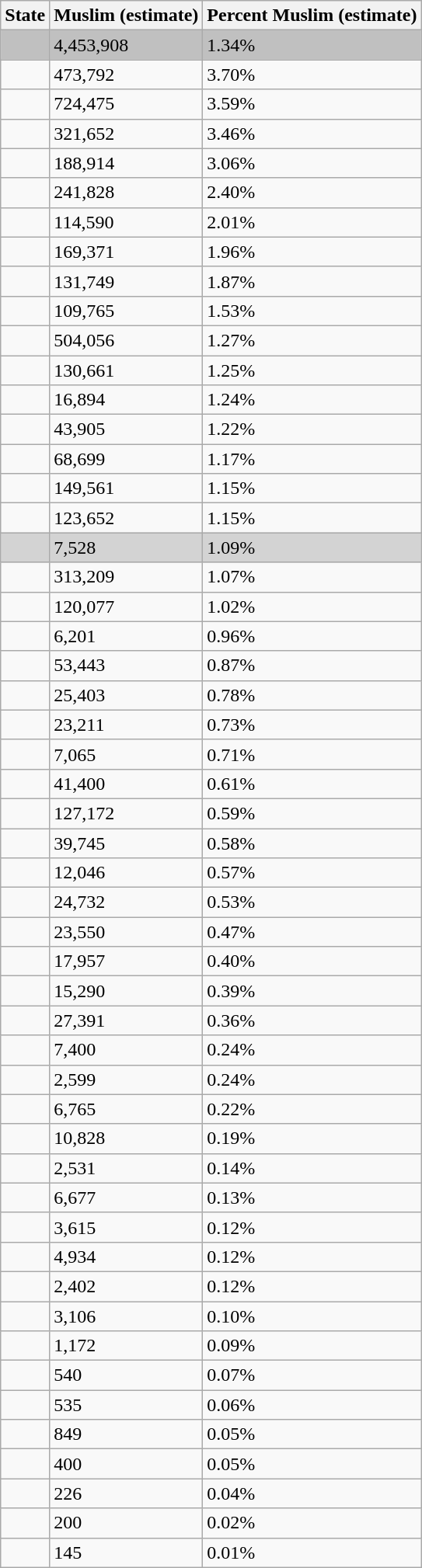<table class="wikitable sortable">
<tr>
<th>State<br></th>
<th>Muslim (estimate)<br></th>
<th>Percent Muslim (estimate)<br></th>
</tr>
<tr>
<td style="background:silver"></td>
<td style="background:silver">4,453,908</td>
<td style="background:silver">1.34%</td>
</tr>
<tr>
<td></td>
<td>473,792</td>
<td>3.70%</td>
</tr>
<tr>
<td></td>
<td>724,475</td>
<td>3.59%</td>
</tr>
<tr>
<td></td>
<td>321,652</td>
<td>3.46%</td>
</tr>
<tr>
<td></td>
<td>188,914</td>
<td>3.06%</td>
</tr>
<tr>
<td></td>
<td>241,828</td>
<td>2.40%</td>
</tr>
<tr>
<td></td>
<td>114,590</td>
<td>2.01%</td>
</tr>
<tr>
<td></td>
<td>169,371</td>
<td>1.96%</td>
</tr>
<tr>
<td></td>
<td>131,749</td>
<td>1.87%</td>
</tr>
<tr>
<td></td>
<td>109,765</td>
<td>1.53%</td>
</tr>
<tr>
<td></td>
<td>504,056</td>
<td>1.27%</td>
</tr>
<tr>
<td></td>
<td>130,661</td>
<td>1.25%</td>
</tr>
<tr>
<td></td>
<td>16,894</td>
<td>1.24%</td>
</tr>
<tr>
<td></td>
<td>43,905</td>
<td>1.22%</td>
</tr>
<tr>
<td></td>
<td>68,699</td>
<td>1.17%</td>
</tr>
<tr>
<td></td>
<td>149,561</td>
<td>1.15%</td>
</tr>
<tr>
<td></td>
<td>123,652</td>
<td>1.15%</td>
</tr>
<tr>
<td style="background:lightgray"></td>
<td style="background:lightgray">7,528</td>
<td style="background:lightgray">1.09%</td>
</tr>
<tr>
<td></td>
<td>313,209</td>
<td>1.07%</td>
</tr>
<tr>
<td></td>
<td>120,077</td>
<td>1.02%</td>
</tr>
<tr>
<td></td>
<td>6,201</td>
<td>0.96%</td>
</tr>
<tr>
<td></td>
<td>53,443</td>
<td>0.87%</td>
</tr>
<tr>
<td></td>
<td>25,403</td>
<td>0.78%</td>
</tr>
<tr>
<td></td>
<td>23,211</td>
<td>0.73%</td>
</tr>
<tr>
<td></td>
<td>7,065</td>
<td>0.71%</td>
</tr>
<tr>
<td></td>
<td>41,400</td>
<td>0.61%</td>
</tr>
<tr>
<td></td>
<td>127,172</td>
<td>0.59%</td>
</tr>
<tr>
<td></td>
<td>39,745</td>
<td>0.58%</td>
</tr>
<tr>
<td></td>
<td>12,046</td>
<td>0.57%</td>
</tr>
<tr>
<td></td>
<td>24,732</td>
<td>0.53%</td>
</tr>
<tr>
<td></td>
<td>23,550</td>
<td>0.47%</td>
</tr>
<tr>
<td></td>
<td>17,957</td>
<td>0.40%</td>
</tr>
<tr>
<td></td>
<td>15,290</td>
<td>0.39%</td>
</tr>
<tr>
<td></td>
<td>27,391</td>
<td>0.36%</td>
</tr>
<tr>
<td></td>
<td>7,400</td>
<td>0.24%</td>
</tr>
<tr>
<td></td>
<td>2,599</td>
<td>0.24%</td>
</tr>
<tr>
<td></td>
<td>6,765</td>
<td>0.22%</td>
</tr>
<tr>
<td></td>
<td>10,828</td>
<td>0.19%</td>
</tr>
<tr>
<td></td>
<td>2,531</td>
<td>0.14%</td>
</tr>
<tr>
<td></td>
<td>6,677</td>
<td>0.13%</td>
</tr>
<tr>
<td></td>
<td>3,615</td>
<td>0.12%</td>
</tr>
<tr>
<td></td>
<td>4,934</td>
<td>0.12%</td>
</tr>
<tr>
<td></td>
<td>2,402</td>
<td>0.12%</td>
</tr>
<tr>
<td></td>
<td>3,106</td>
<td>0.10%</td>
</tr>
<tr>
<td></td>
<td>1,172</td>
<td>0.09%</td>
</tr>
<tr>
<td></td>
<td>540</td>
<td>0.07%</td>
</tr>
<tr>
<td></td>
<td>535</td>
<td>0.06%</td>
</tr>
<tr>
<td></td>
<td>849</td>
<td>0.05%</td>
</tr>
<tr>
<td></td>
<td>400</td>
<td>0.05%</td>
</tr>
<tr>
<td></td>
<td>226</td>
<td>0.04%</td>
</tr>
<tr>
<td></td>
<td>200</td>
<td>0.02%</td>
</tr>
<tr>
<td></td>
<td>145</td>
<td>0.01%</td>
</tr>
</table>
